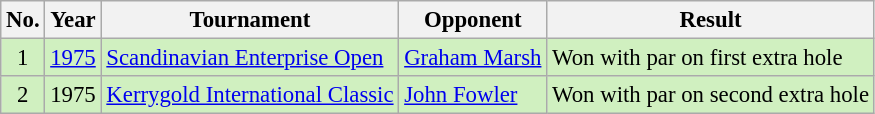<table class="wikitable" style="font-size:95%;">
<tr>
<th>No.</th>
<th>Year</th>
<th>Tournament</th>
<th>Opponent</th>
<th>Result</th>
</tr>
<tr style="background:#D0F0C0;">
<td align=center>1</td>
<td><a href='#'>1975</a></td>
<td><a href='#'>Scandinavian Enterprise Open</a></td>
<td> <a href='#'>Graham Marsh</a></td>
<td>Won with par on first extra hole</td>
</tr>
<tr style="background:#D0F0C0;">
<td align=center>2</td>
<td>1975</td>
<td><a href='#'>Kerrygold International Classic</a></td>
<td> <a href='#'>John Fowler</a></td>
<td>Won with par on second extra hole</td>
</tr>
</table>
